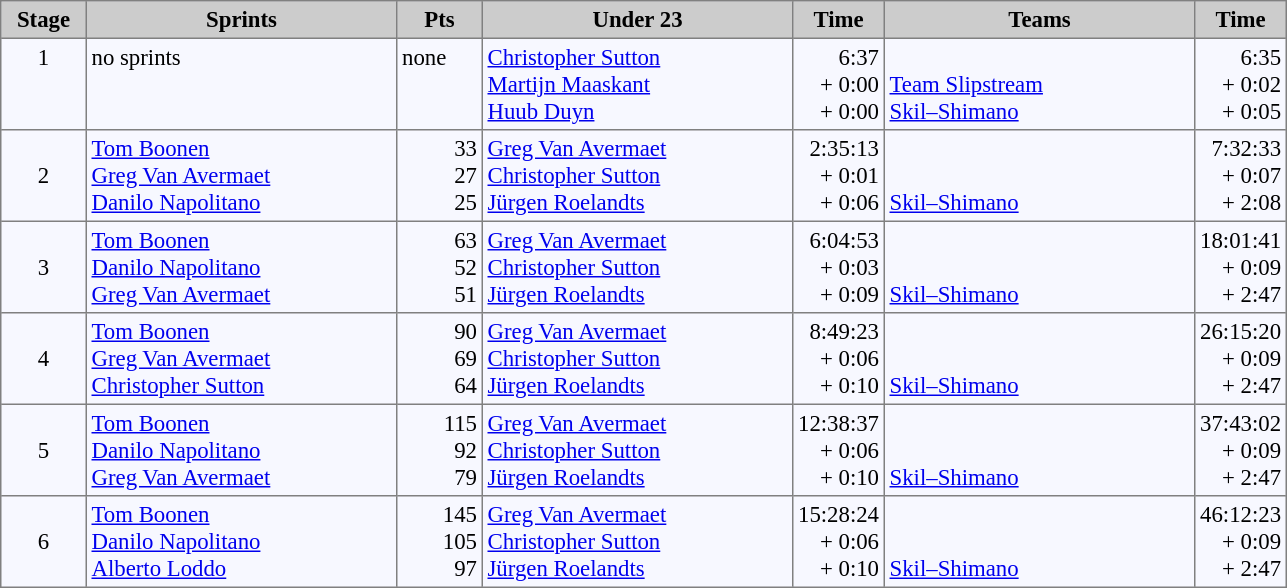<table bgcolor="#f7f8ff" cellpadding="3" cellspacing="0" border="1" style="font-size: 95%; border: gray solid 1px; border-collapse: collapse;">
<tr bgcolor="#CCCCCC">
<td align="center" width="50"><strong>Stage</strong></td>
<td align="center" width="200"><strong>Sprints</strong></td>
<td align="center" width="50"><strong>Pts</strong></td>
<td align="center" width="200"><strong>Under 23</strong></td>
<td align="center" width="50"><strong>Time</strong></td>
<td align="center" width="200"><strong>Teams</strong></td>
<td align="center" width="50"><strong>Time</strong></td>
</tr>
<tr valign=top>
<td align=center>1</td>
<td>no sprints</td>
<td>none</td>
<td> <a href='#'>Christopher Sutton</a><br>  <a href='#'>Martijn Maaskant</a><br>  <a href='#'>Huub Duyn</a></td>
<td align=right>6:37<br> + 0:00<br> + 0:00</td>
<td> <br>  <a href='#'>Team Slipstream</a><br>  <a href='#'>Skil–Shimano</a></td>
<td align=right>6:35<br> + 0:02<br> + 0:05</td>
</tr>
<tr>
<td align=center>2</td>
<td> <a href='#'>Tom Boonen</a><br>  <a href='#'>Greg Van Avermaet</a><br>  <a href='#'>Danilo Napolitano</a></td>
<td align=right>33<br> 27<br> 25</td>
<td> <a href='#'>Greg Van Avermaet</a><br>  <a href='#'>Christopher Sutton</a><br>  <a href='#'>Jürgen Roelandts</a></td>
<td align=right>2:35:13<br> + 0:01<br> + 0:06</td>
<td> <br>  <br>  <a href='#'>Skil–Shimano</a></td>
<td align=right>7:32:33<br> + 0:07<br> + 2:08</td>
</tr>
<tr>
<td align=center>3</td>
<td> <a href='#'>Tom Boonen</a><br>  <a href='#'>Danilo Napolitano</a> <br>  <a href='#'>Greg Van Avermaet</a></td>
<td align=right>63<br> 52<br> 51</td>
<td> <a href='#'>Greg Van Avermaet</a><br>  <a href='#'>Christopher Sutton</a><br>  <a href='#'>Jürgen Roelandts</a></td>
<td align=right>6:04:53<br> + 0:03<br> + 0:09</td>
<td> <br>  <br>  <a href='#'>Skil–Shimano</a></td>
<td align=right>18:01:41<br> + 0:09<br> + 2:47</td>
</tr>
<tr>
<td align=center>4</td>
<td> <a href='#'>Tom Boonen</a><br>  <a href='#'>Greg Van Avermaet</a> <br>  <a href='#'>Christopher Sutton</a></td>
<td align=right>90<br> 69<br> 64</td>
<td> <a href='#'>Greg Van Avermaet</a><br>  <a href='#'>Christopher Sutton</a><br>  <a href='#'>Jürgen Roelandts</a></td>
<td align=right>8:49:23<br> + 0:06<br> + 0:10</td>
<td> <br>  <br>  <a href='#'>Skil–Shimano</a></td>
<td align=right>26:15:20<br> + 0:09<br> + 2:47</td>
</tr>
<tr>
<td align=center>5</td>
<td> <a href='#'>Tom Boonen</a><br>  <a href='#'>Danilo Napolitano</a> <br>  <a href='#'>Greg Van Avermaet</a></td>
<td align=right>115<br> 92<br> 79</td>
<td> <a href='#'>Greg Van Avermaet</a><br>  <a href='#'>Christopher Sutton</a><br>  <a href='#'>Jürgen Roelandts</a></td>
<td align=right>12:38:37<br> + 0:06<br> + 0:10</td>
<td> <br>  <br>  <a href='#'>Skil–Shimano</a></td>
<td align=right>37:43:02<br> + 0:09<br> + 2:47</td>
</tr>
<tr>
<td align=center>6</td>
<td> <a href='#'>Tom Boonen</a><br>  <a href='#'>Danilo Napolitano</a> <br>  <a href='#'>Alberto Loddo</a></td>
<td align=right>145<br>105<br>97</td>
<td> <a href='#'>Greg Van Avermaet</a><br>  <a href='#'>Christopher Sutton</a><br>  <a href='#'>Jürgen Roelandts</a></td>
<td align=right>15:28:24<br> + 0:06<br> + 0:10</td>
<td> <br>  <br>  <a href='#'>Skil–Shimano</a></td>
<td align=right>46:12:23<br> + 0:09<br> + 2:47</td>
</tr>
</table>
